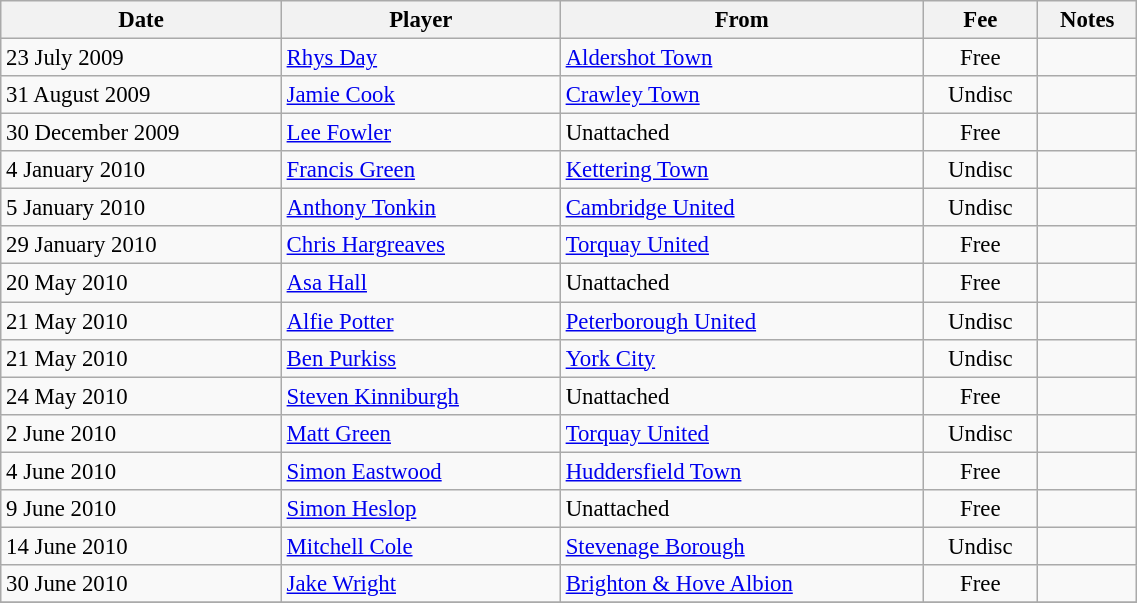<table class="wikitable" style="text-align:center; font-size:95%;width:60%; text-align:left">
<tr>
<th>Date</th>
<th>Player</th>
<th>From</th>
<th>Fee</th>
<th>Notes</th>
</tr>
<tr --->
<td>23 July 2009</td>
<td><a href='#'>Rhys Day</a></td>
<td><a href='#'>Aldershot Town</a></td>
<td align="center">Free</td>
<td align="center"></td>
</tr>
<tr --->
<td>31 August 2009</td>
<td><a href='#'>Jamie Cook</a></td>
<td><a href='#'>Crawley Town</a></td>
<td align="center">Undisc</td>
<td align="center"></td>
</tr>
<tr --->
<td>30 December 2009</td>
<td><a href='#'>Lee Fowler</a></td>
<td>Unattached</td>
<td align="center">Free</td>
<td align="center"></td>
</tr>
<tr --->
<td>4 January 2010</td>
<td><a href='#'>Francis Green</a></td>
<td><a href='#'>Kettering Town</a></td>
<td align="center">Undisc</td>
<td align="center"></td>
</tr>
<tr --->
<td>5 January 2010</td>
<td><a href='#'>Anthony Tonkin</a></td>
<td><a href='#'>Cambridge United</a></td>
<td align="center">Undisc</td>
<td align="center"></td>
</tr>
<tr --->
<td>29 January 2010</td>
<td><a href='#'>Chris Hargreaves</a></td>
<td><a href='#'>Torquay United</a></td>
<td align="center">Free</td>
<td align="center"></td>
</tr>
<tr --->
<td>20 May 2010</td>
<td><a href='#'>Asa Hall</a></td>
<td>Unattached</td>
<td align="center">Free</td>
<td align="center"></td>
</tr>
<tr --->
<td>21 May 2010</td>
<td><a href='#'>Alfie Potter</a></td>
<td><a href='#'>Peterborough United</a></td>
<td align="center">Undisc</td>
<td align="center"></td>
</tr>
<tr --->
<td>21 May 2010</td>
<td><a href='#'>Ben Purkiss</a></td>
<td><a href='#'>York City</a></td>
<td align="center">Undisc</td>
<td align="center"></td>
</tr>
<tr --->
<td>24 May 2010</td>
<td><a href='#'>Steven Kinniburgh</a></td>
<td>Unattached</td>
<td align="center">Free</td>
<td align="center"></td>
</tr>
<tr --->
<td>2 June 2010</td>
<td><a href='#'>Matt Green</a></td>
<td><a href='#'>Torquay United</a></td>
<td align="center">Undisc</td>
<td align="center"></td>
</tr>
<tr --->
<td>4 June 2010</td>
<td><a href='#'>Simon Eastwood</a></td>
<td><a href='#'>Huddersfield Town</a></td>
<td align="center">Free</td>
<td align="center"></td>
</tr>
<tr --->
<td>9 June 2010</td>
<td><a href='#'>Simon Heslop</a></td>
<td>Unattached</td>
<td align="center">Free</td>
<td align="center"></td>
</tr>
<tr --->
<td>14 June 2010</td>
<td><a href='#'>Mitchell Cole</a></td>
<td><a href='#'>Stevenage Borough</a></td>
<td align="center">Undisc</td>
<td align="center"></td>
</tr>
<tr --->
<td>30 June 2010</td>
<td><a href='#'>Jake Wright</a></td>
<td><a href='#'>Brighton & Hove Albion</a></td>
<td align="center">Free</td>
<td align="center"></td>
</tr>
<tr --->
</tr>
</table>
